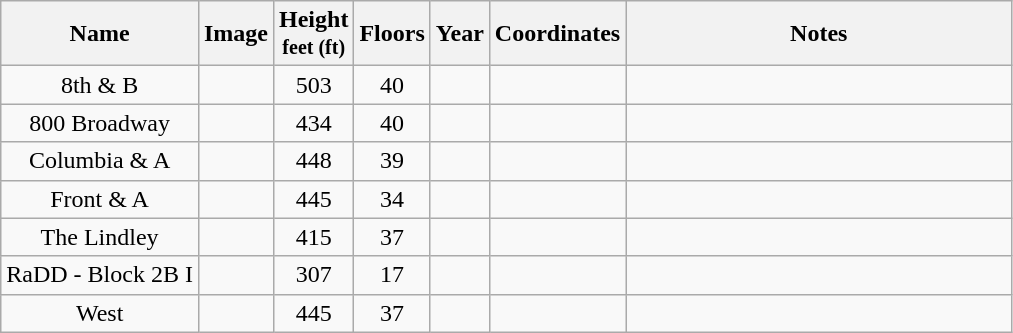<table class="wikitable sortable" style="text-align:center">
<tr>
<th scope=col>Name</th>
<th scope=col class="unsortable">Image</th>
<th scope=col>Height<br><small>feet (ft)</small></th>
<th scope=col>Floors</th>
<th scope=col>Year</th>
<th scope=col>Coordinates</th>
<th scope=col class="unsortable" width="250">Notes</th>
</tr>
<tr>
<td>8th & B</td>
<td></td>
<td>503</td>
<td>40</td>
<td></td>
<td></td>
<td></td>
</tr>
<tr>
<td>800 Broadway</td>
<td></td>
<td>434</td>
<td>40</td>
<td></td>
<td></td>
<td></td>
</tr>
<tr>
<td>Columbia & A</td>
<td></td>
<td>448</td>
<td>39</td>
<td></td>
<td></td>
<td></td>
</tr>
<tr>
<td>Front & A</td>
<td></td>
<td>445</td>
<td>34</td>
<td></td>
<td></td>
<td></td>
</tr>
<tr>
<td>The Lindley</td>
<td></td>
<td>415</td>
<td>37</td>
<td></td>
<td></td>
<td></td>
</tr>
<tr>
<td>RaDD - Block 2B I</td>
<td></td>
<td>307</td>
<td>17</td>
<td></td>
<td></td>
<td></td>
</tr>
<tr>
<td>West</td>
<td></td>
<td>445</td>
<td>37</td>
<td></td>
<td></td>
<td></td>
</tr>
</table>
